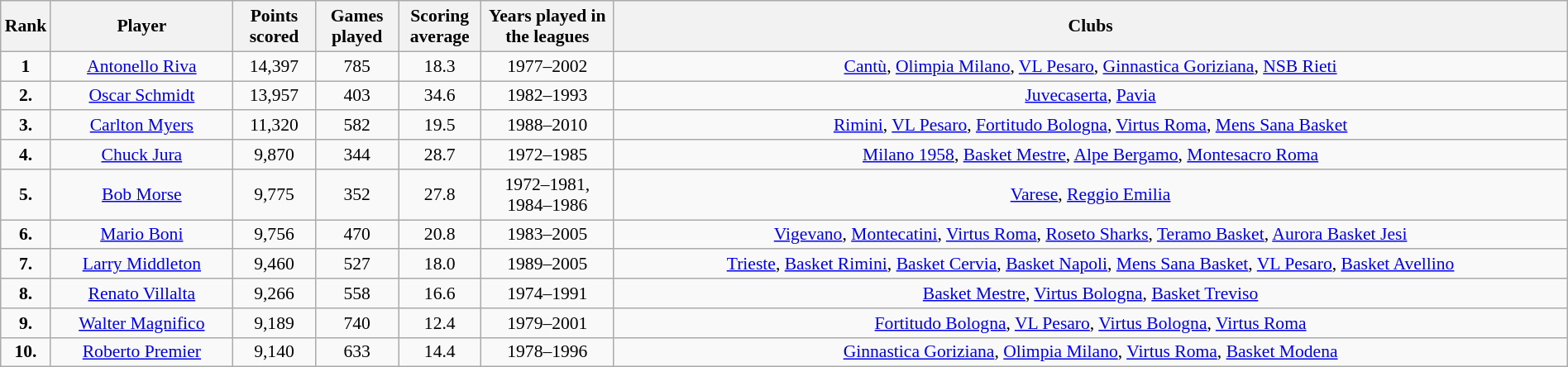<table class="wikitable sortable" style="text-align:center; width:100%; font-size:90%;">
<tr>
<th width="25px">Rank</th>
<th width="140px">Player</th>
<th width="60px">Points scored</th>
<th width="60px">Games played</th>
<th width="60px">Scoring average</th>
<th width="100px">Years played in the leagues</th>
<th class="unsortable">Clubs</th>
</tr>
<tr>
<td><strong>1</strong></td>
<td> <a href='#'>Antonello Riva</a></td>
<td>14,397</td>
<td>785</td>
<td>18.3</td>
<td>1977–2002</td>
<td><a href='#'>Cantù</a>, <a href='#'>Olimpia Milano</a>, <a href='#'>VL Pesaro</a>, <a href='#'>Ginnastica Goriziana</a>, <a href='#'>NSB Rieti</a></td>
</tr>
<tr>
<td><strong>2.</strong></td>
<td> <a href='#'>Oscar Schmidt</a></td>
<td>13,957</td>
<td>403</td>
<td>34.6</td>
<td>1982–1993</td>
<td><a href='#'>Juvecaserta</a>, <a href='#'>Pavia</a></td>
</tr>
<tr>
<td><strong>3.</strong></td>
<td> <a href='#'>Carlton Myers</a></td>
<td>11,320</td>
<td>582</td>
<td>19.5</td>
<td>1988–2010</td>
<td><a href='#'>Rimini</a>, <a href='#'>VL Pesaro</a>, <a href='#'>Fortitudo Bologna</a>, <a href='#'>Virtus Roma</a>, <a href='#'>Mens Sana Basket</a></td>
</tr>
<tr>
<td><strong>4.</strong></td>
<td> <a href='#'>Chuck Jura</a></td>
<td>9,870</td>
<td>344</td>
<td>28.7</td>
<td>1972–1985</td>
<td><a href='#'>Milano 1958</a>, <a href='#'>Basket Mestre</a>, <a href='#'>Alpe Bergamo</a>, <a href='#'>Montesacro Roma</a></td>
</tr>
<tr>
<td><strong>5.</strong></td>
<td> <a href='#'>Bob Morse</a></td>
<td>9,775</td>
<td>352</td>
<td>27.8</td>
<td>1972–1981,<br>1984–1986</td>
<td><a href='#'>Varese</a>, <a href='#'>Reggio Emilia</a></td>
</tr>
<tr>
<td><strong>6.</strong></td>
<td> <a href='#'>Mario Boni</a></td>
<td>9,756</td>
<td>470</td>
<td>20.8</td>
<td>1983–2005</td>
<td><a href='#'>Vigevano</a>, <a href='#'>Montecatini</a>, <a href='#'>Virtus Roma</a>, <a href='#'>Roseto Sharks</a>, <a href='#'>Teramo Basket</a>, <a href='#'>Aurora Basket Jesi</a></td>
</tr>
<tr>
<td><strong>7.</strong></td>
<td> <a href='#'>Larry Middleton</a></td>
<td>9,460</td>
<td>527</td>
<td>18.0</td>
<td>1989–2005</td>
<td><a href='#'>Trieste</a>, <a href='#'>Basket Rimini</a>, <a href='#'>Basket Cervia</a>, <a href='#'>Basket Napoli</a>, <a href='#'>Mens Sana Basket</a>, <a href='#'>VL Pesaro</a>, <a href='#'>Basket Avellino</a></td>
</tr>
<tr>
<td><strong>8.</strong></td>
<td> <a href='#'>Renato Villalta</a></td>
<td>9,266</td>
<td>558</td>
<td>16.6</td>
<td>1974–1991</td>
<td><a href='#'>Basket Mestre</a>, <a href='#'>Virtus Bologna</a>, <a href='#'>Basket Treviso</a></td>
</tr>
<tr>
<td><strong>9.</strong></td>
<td> <a href='#'>Walter Magnifico</a></td>
<td>9,189</td>
<td>740</td>
<td>12.4</td>
<td>1979–2001</td>
<td><a href='#'>Fortitudo Bologna</a>, <a href='#'>VL Pesaro</a>, <a href='#'>Virtus Bologna</a>, <a href='#'>Virtus Roma</a></td>
</tr>
<tr>
<td><strong>10.</strong></td>
<td> <a href='#'>Roberto Premier</a></td>
<td>9,140</td>
<td>633</td>
<td>14.4</td>
<td>1978–1996</td>
<td><a href='#'>Ginnastica Goriziana</a>, <a href='#'>Olimpia Milano</a>, <a href='#'>Virtus Roma</a>, <a href='#'>Basket Modena</a></td>
</tr>
</table>
